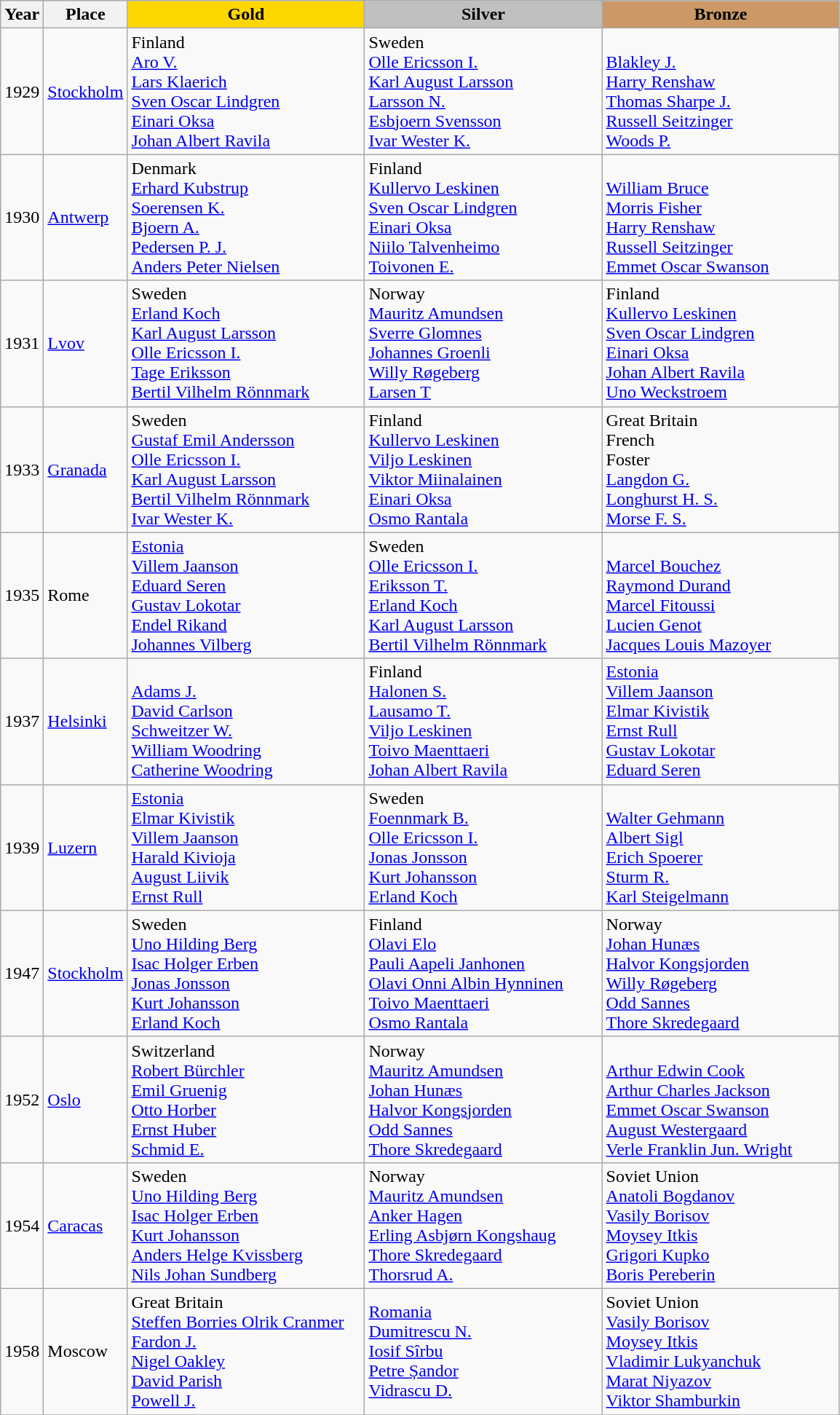<table class="wikitable">
<tr>
<th>Year</th>
<th>Place</th>
<th style="background:gold"    width="210">Gold</th>
<th style="background:silver"  width="210">Silver</th>
<th style="background:#cc9966" width="210">Bronze</th>
</tr>
<tr>
<td>1929</td>
<td> <a href='#'>Stockholm</a></td>
<td> Finland<br><a href='#'>Aro V.</a><br><a href='#'>Lars Klaerich</a><br><a href='#'>Sven Oscar Lindgren</a><br><a href='#'>Einari Oksa</a><br><a href='#'>Johan Albert Ravila</a></td>
<td> Sweden<br><a href='#'>Olle Ericsson I.</a><br><a href='#'>Karl August Larsson</a><br><a href='#'>Larsson N.</a><br><a href='#'>Esbjoern Svensson</a><br><a href='#'>Ivar Wester K.</a></td>
<td><br><a href='#'>Blakley J.</a><br><a href='#'>Harry Renshaw</a><br><a href='#'>Thomas Sharpe J.</a><br><a href='#'>Russell Seitzinger</a><br><a href='#'>Woods P.</a></td>
</tr>
<tr>
<td>1930</td>
<td> <a href='#'>Antwerp</a></td>
<td> Denmark<br><a href='#'>Erhard Kubstrup</a><br><a href='#'>Soerensen K.</a><br><a href='#'>Bjoern A.</a><br><a href='#'>Pedersen P. J.</a><br><a href='#'>Anders Peter Nielsen</a></td>
<td> Finland<br><a href='#'>Kullervo Leskinen</a><br><a href='#'>Sven Oscar Lindgren</a><br><a href='#'>Einari Oksa</a><br><a href='#'>Niilo Talvenheimo</a><br><a href='#'>Toivonen E.</a></td>
<td><br><a href='#'>William Bruce</a><br><a href='#'>Morris Fisher</a><br><a href='#'>Harry Renshaw</a><br><a href='#'>Russell Seitzinger</a><br><a href='#'>Emmet Oscar Swanson</a></td>
</tr>
<tr>
<td>1931</td>
<td> <a href='#'>Lvov</a></td>
<td> Sweden<br><a href='#'>Erland Koch</a><br><a href='#'>Karl August Larsson</a><br><a href='#'>Olle Ericsson I.</a><br><a href='#'>Tage Eriksson</a><br><a href='#'>Bertil Vilhelm Rönnmark</a></td>
<td> Norway<br><a href='#'>Mauritz Amundsen</a><br><a href='#'>Sverre Glomnes</a><br><a href='#'>Johannes Groenli</a><br><a href='#'>Willy Røgeberg</a><br><a href='#'>Larsen T</a></td>
<td> Finland<br><a href='#'>Kullervo Leskinen</a><br><a href='#'>Sven Oscar Lindgren</a><br><a href='#'>Einari Oksa</a><br><a href='#'>Johan Albert Ravila</a><br><a href='#'>Uno Weckstroem</a></td>
</tr>
<tr>
<td>1933</td>
<td> <a href='#'>Granada</a></td>
<td> Sweden<br><a href='#'>Gustaf Emil Andersson</a><br><a href='#'>Olle Ericsson I.</a><br><a href='#'>Karl August Larsson</a><br><a href='#'>Bertil Vilhelm Rönnmark</a><br><a href='#'>Ivar Wester K.</a></td>
<td> Finland<br><a href='#'>Kullervo Leskinen</a><br><a href='#'>Viljo Leskinen</a><br><a href='#'>Viktor Miinalainen</a><br><a href='#'>Einari Oksa</a><br><a href='#'>Osmo Rantala</a></td>
<td> Great Britain<br>French<br>Foster<br><a href='#'>Langdon G.</a><br><a href='#'>Longhurst H. S.</a><br><a href='#'>Morse F. S.</a></td>
</tr>
<tr>
<td>1935</td>
<td> Rome</td>
<td> <a href='#'>Estonia</a><br><a href='#'>Villem Jaanson</a><br><a href='#'>Eduard Seren</a><br><a href='#'>Gustav Lokotar</a><br><a href='#'>Endel Rikand</a><br><a href='#'>Johannes Vilberg</a></td>
<td> Sweden<br><a href='#'>Olle Ericsson I.</a><br><a href='#'>Eriksson T.</a><br><a href='#'>Erland Koch</a><br><a href='#'>Karl August Larsson</a><br><a href='#'>Bertil Vilhelm Rönnmark</a></td>
<td><br><a href='#'>Marcel Bouchez</a><br><a href='#'>Raymond Durand</a><br><a href='#'>Marcel Fitoussi</a><br><a href='#'>Lucien Genot</a><br><a href='#'>Jacques Louis Mazoyer</a></td>
</tr>
<tr>
<td>1937</td>
<td> <a href='#'>Helsinki</a></td>
<td><br><a href='#'>Adams J.</a><br><a href='#'>David Carlson</a><br><a href='#'>Schweitzer W.</a><br><a href='#'>William Woodring</a><br><a href='#'>Catherine Woodring</a></td>
<td> Finland<br><a href='#'>Halonen S.</a><br><a href='#'>Lausamo T.</a><br><a href='#'>Viljo Leskinen</a><br><a href='#'>Toivo Maenttaeri</a><br><a href='#'>Johan Albert Ravila</a></td>
<td> <a href='#'>Estonia</a><br><a href='#'>Villem Jaanson</a><br><a href='#'>Elmar Kivistik</a><br><a href='#'>Ernst Rull</a><br><a href='#'>Gustav Lokotar</a><br><a href='#'>Eduard Seren</a></td>
</tr>
<tr>
<td>1939</td>
<td> <a href='#'>Luzern</a></td>
<td> <a href='#'>Estonia</a><br><a href='#'>Elmar Kivistik</a><br><a href='#'>Villem Jaanson</a><br><a href='#'>Harald Kivioja</a><br><a href='#'>August Liivik</a><br><a href='#'>Ernst Rull</a></td>
<td> Sweden<br><a href='#'>Foennmark B.</a><br><a href='#'>Olle Ericsson I.</a><br><a href='#'>Jonas Jonsson</a><br><a href='#'>Kurt Johansson</a><br><a href='#'>Erland Koch</a></td>
<td><br><a href='#'>Walter Gehmann</a><br><a href='#'>Albert Sigl</a><br><a href='#'>Erich Spoerer</a><br><a href='#'>Sturm R.</a><br><a href='#'>Karl Steigelmann</a></td>
</tr>
<tr>
<td>1947</td>
<td> <a href='#'>Stockholm</a></td>
<td> Sweden<br><a href='#'>Uno Hilding Berg</a><br><a href='#'>Isac Holger Erben</a><br><a href='#'>Jonas Jonsson</a><br><a href='#'>Kurt Johansson</a><br><a href='#'>Erland Koch</a></td>
<td> Finland<br><a href='#'>Olavi Elo</a><br><a href='#'>Pauli Aapeli Janhonen</a><br><a href='#'>Olavi Onni Albin Hynninen</a><br><a href='#'>Toivo Maenttaeri</a><br><a href='#'>Osmo Rantala</a></td>
<td> Norway<br><a href='#'>Johan Hunæs</a><br><a href='#'>Halvor Kongsjorden</a><br><a href='#'>Willy Røgeberg</a><br><a href='#'>Odd Sannes</a><br><a href='#'>Thore Skredegaard</a></td>
</tr>
<tr>
<td>1952</td>
<td> <a href='#'>Oslo</a></td>
<td> Switzerland<br><a href='#'>Robert Bürchler</a><br><a href='#'>Emil Gruenig</a><br><a href='#'>Otto Horber</a><br><a href='#'>Ernst Huber</a><br><a href='#'>Schmid E.</a></td>
<td> Norway<br><a href='#'>Mauritz Amundsen</a><br><a href='#'>Johan Hunæs</a><br><a href='#'>Halvor Kongsjorden</a><br><a href='#'>Odd Sannes</a><br><a href='#'>Thore Skredegaard</a></td>
<td><br><a href='#'>Arthur Edwin Cook</a><br><a href='#'>Arthur Charles Jackson</a><br><a href='#'>Emmet Oscar Swanson</a><br><a href='#'>August Westergaard</a><br><a href='#'>Verle Franklin Jun. Wright</a></td>
</tr>
<tr>
<td>1954</td>
<td> <a href='#'>Caracas</a></td>
<td> Sweden<br><a href='#'>Uno Hilding Berg</a><br><a href='#'>Isac Holger Erben</a><br><a href='#'>Kurt Johansson</a><br><a href='#'>Anders Helge Kvissberg</a><br><a href='#'>Nils Johan Sundberg</a></td>
<td> Norway<br><a href='#'>Mauritz Amundsen</a><br><a href='#'>Anker Hagen</a><br><a href='#'>Erling Asbjørn Kongshaug</a><br><a href='#'>Thore Skredegaard</a><br><a href='#'>Thorsrud A.</a></td>
<td> Soviet Union<br><a href='#'>Anatoli Bogdanov</a><br><a href='#'>Vasily Borisov</a><br><a href='#'>Moysey Itkis</a><br><a href='#'>Grigori Kupko</a><br><a href='#'>Boris Pereberin</a></td>
</tr>
<tr>
<td>1958</td>
<td> Moscow</td>
<td> Great Britain<br><a href='#'>Steffen Borries Olrik Cranmer</a><br><a href='#'>Fardon J.</a><br><a href='#'>Nigel Oakley</a><br><a href='#'>David Parish</a><br><a href='#'>Powell J.</a></td>
<td> <a href='#'>Romania</a><br><a href='#'>Dumitrescu N.</a><br><a href='#'>Iosif Sîrbu</a><br><a href='#'>Petre Șandor</a><br><a href='#'>Vidrascu D.</a></td>
<td> Soviet Union<br><a href='#'>Vasily Borisov</a><br><a href='#'>Moysey Itkis</a><br><a href='#'>Vladimir Lukyanchuk</a><br><a href='#'>Marat Niyazov</a><br><a href='#'>Viktor Shamburkin</a></td>
</tr>
<tr>
</tr>
</table>
